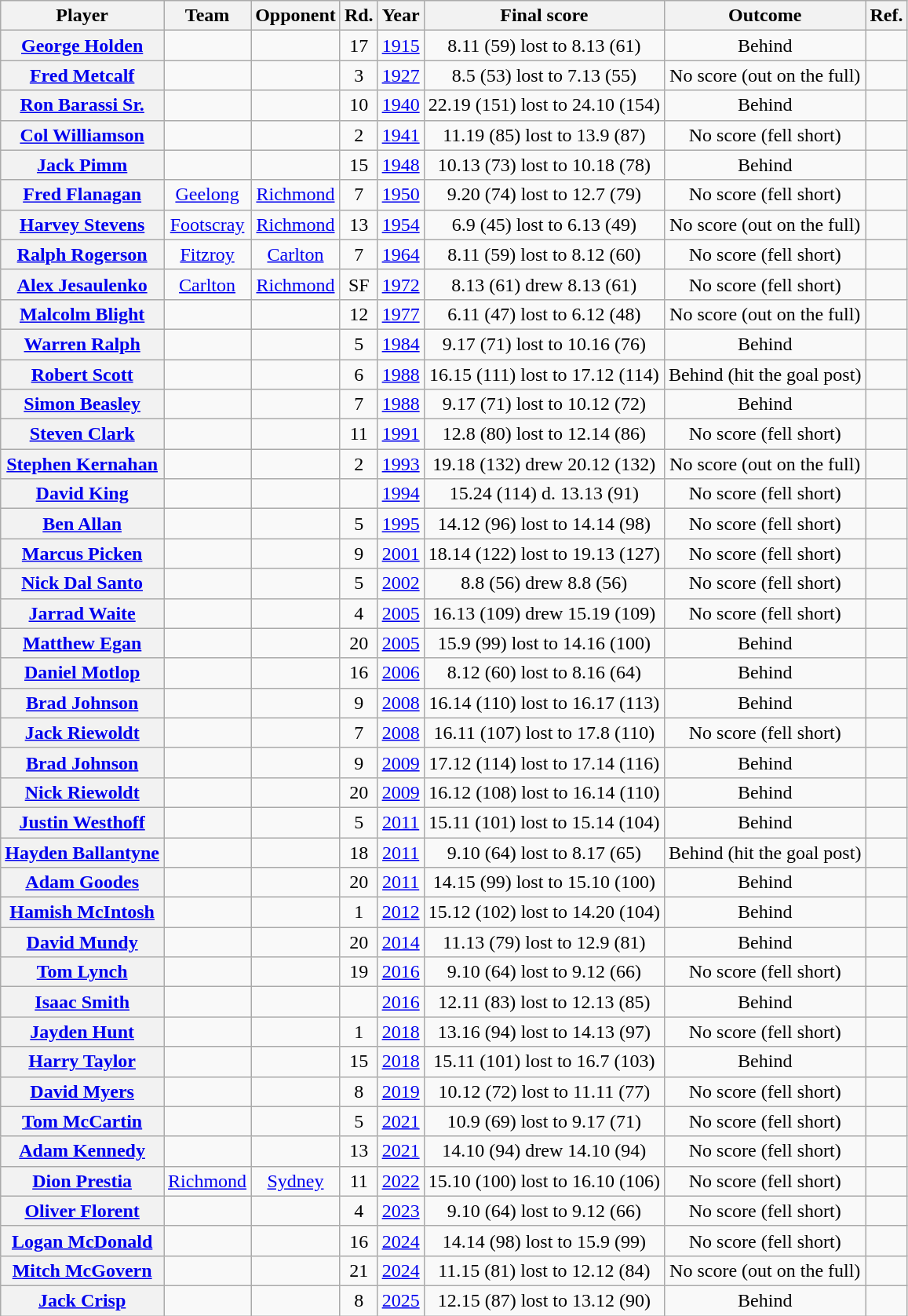<table class="wikitable sortable plainrowheaders" style="text-align:center;">
<tr>
<th scope="col">Player</th>
<th scope="col">Team</th>
<th scope="col">Opponent</th>
<th scope="col">Rd.</th>
<th scope="col">Year</th>
<th scope="col">Final score</th>
<th scope="col">Outcome</th>
<th scope="col">Ref.</th>
</tr>
<tr>
<th scope="row"><a href='#'>George Holden</a></th>
<td></td>
<td></td>
<td>17</td>
<td><a href='#'>1915</a></td>
<td>8.11 (59) lost to 8.13 (61)</td>
<td>Behind</td>
<td></td>
</tr>
<tr>
<th scope="row"><a href='#'>Fred Metcalf</a></th>
<td></td>
<td></td>
<td>3</td>
<td><a href='#'>1927</a></td>
<td>8.5 (53) lost to 7.13 (55)</td>
<td>No score (out on the full)</td>
<td></td>
</tr>
<tr>
<th scope="row"><a href='#'>Ron Barassi Sr.</a></th>
<td></td>
<td></td>
<td>10</td>
<td><a href='#'>1940</a></td>
<td>22.19 (151) lost to 24.10 (154)</td>
<td>Behind</td>
<td></td>
</tr>
<tr>
<th scope="row"><a href='#'>Col Williamson</a></th>
<td></td>
<td></td>
<td>2</td>
<td><a href='#'>1941</a></td>
<td>11.19 (85) lost to 13.9 (87)</td>
<td>No score (fell short)</td>
<td></td>
</tr>
<tr>
<th scope="row"><a href='#'>Jack Pimm</a></th>
<td></td>
<td></td>
<td>15</td>
<td><a href='#'>1948</a></td>
<td>10.13 (73) lost to 10.18 (78)</td>
<td>Behind</td>
<td></td>
</tr>
<tr>
<th scope="row"><a href='#'>Fred Flanagan</a></th>
<td><a href='#'>Geelong</a></td>
<td><a href='#'>Richmond</a></td>
<td>7</td>
<td><a href='#'>1950</a></td>
<td>9.20 (74) lost to 12.7 (79)</td>
<td>No score (fell short)</td>
<td></td>
</tr>
<tr>
<th scope="row"><a href='#'>Harvey Stevens</a></th>
<td><a href='#'>Footscray</a></td>
<td><a href='#'>Richmond</a></td>
<td>13</td>
<td><a href='#'>1954</a></td>
<td>6.9 (45) lost to 6.13 (49)</td>
<td>No score (out on the full)</td>
<td></td>
</tr>
<tr>
<th scope="row"><a href='#'>Ralph Rogerson</a></th>
<td><a href='#'>Fitzroy</a></td>
<td><a href='#'>Carlton</a></td>
<td>7</td>
<td><a href='#'>1964</a></td>
<td>8.11 (59) lost to 8.12 (60)</td>
<td>No score (fell short)</td>
<td></td>
</tr>
<tr>
<th scope="row"><a href='#'>Alex Jesaulenko</a></th>
<td><a href='#'>Carlton</a></td>
<td><a href='#'>Richmond</a></td>
<td>SF</td>
<td><a href='#'>1972</a></td>
<td>8.13 (61) drew 8.13 (61)</td>
<td>No score (fell short)</td>
<td></td>
</tr>
<tr>
<th scope="row"><a href='#'>Malcolm Blight</a></th>
<td></td>
<td></td>
<td>12</td>
<td><a href='#'>1977</a></td>
<td>6.11 (47) lost to 6.12 (48)</td>
<td>No score (out on the full)</td>
<td></td>
</tr>
<tr>
<th scope="row"><a href='#'>Warren Ralph</a></th>
<td></td>
<td></td>
<td>5</td>
<td><a href='#'>1984</a></td>
<td>9.17 (71) lost to 10.16 (76)</td>
<td>Behind</td>
<td></td>
</tr>
<tr>
<th scope="row"><a href='#'>Robert Scott</a></th>
<td></td>
<td></td>
<td>6</td>
<td><a href='#'>1988</a></td>
<td>16.15 (111) lost to 17.12 (114)</td>
<td>Behind (hit the goal post)</td>
<td></td>
</tr>
<tr>
<th scope="row"><a href='#'>Simon Beasley</a></th>
<td></td>
<td></td>
<td>7</td>
<td><a href='#'>1988</a></td>
<td>9.17 (71) lost to 10.12 (72)</td>
<td>Behind</td>
<td></td>
</tr>
<tr>
<th scope="row"><a href='#'>Steven Clark</a></th>
<td></td>
<td></td>
<td>11</td>
<td><a href='#'>1991</a></td>
<td>12.8 (80) lost to 12.14 (86)</td>
<td>No score (fell short)</td>
<td></td>
</tr>
<tr>
<th scope="row"><a href='#'>Stephen Kernahan</a></th>
<td></td>
<td></td>
<td>2</td>
<td><a href='#'>1993</a></td>
<td>19.18 (132) drew 20.12 (132)</td>
<td>No score (out on the full)</td>
<td></td>
</tr>
<tr>
<th scope="row"><a href='#'>David King</a></th>
<td></td>
<td></td>
<td></td>
<td><a href='#'>1994</a></td>
<td>15.24 (114) d. 13.13 (91)</td>
<td>No score (fell short)</td>
<td></td>
</tr>
<tr>
<th scope="row"><a href='#'>Ben Allan</a></th>
<td></td>
<td></td>
<td>5</td>
<td><a href='#'>1995</a></td>
<td>14.12 (96) lost to 14.14 (98)</td>
<td>No score (fell short)</td>
<td></td>
</tr>
<tr>
<th scope="row"><a href='#'>Marcus Picken</a></th>
<td></td>
<td></td>
<td>9</td>
<td><a href='#'>2001</a></td>
<td>18.14 (122) lost to 19.13 (127)</td>
<td>No score (fell short)</td>
<td></td>
</tr>
<tr>
<th scope="row"><a href='#'>Nick Dal Santo</a></th>
<td></td>
<td></td>
<td>5</td>
<td><a href='#'>2002</a></td>
<td>8.8 (56) drew 8.8 (56)</td>
<td>No score (fell short)</td>
<td></td>
</tr>
<tr>
<th scope="row"><a href='#'>Jarrad Waite</a></th>
<td></td>
<td></td>
<td>4</td>
<td><a href='#'>2005</a></td>
<td>16.13 (109) drew 15.19 (109)</td>
<td>No score (fell short)</td>
<td></td>
</tr>
<tr>
<th scope="row"><a href='#'>Matthew Egan</a></th>
<td></td>
<td></td>
<td>20</td>
<td><a href='#'>2005</a></td>
<td>15.9 (99) lost to 14.16 (100)</td>
<td>Behind</td>
<td></td>
</tr>
<tr>
<th scope="row"><a href='#'>Daniel Motlop</a></th>
<td></td>
<td></td>
<td>16</td>
<td><a href='#'>2006</a></td>
<td>8.12 (60) lost to 8.16 (64)</td>
<td>Behind</td>
<td></td>
</tr>
<tr>
<th scope="row"><a href='#'>Brad Johnson</a></th>
<td></td>
<td></td>
<td>9</td>
<td><a href='#'>2008</a></td>
<td>16.14 (110) lost to 16.17 (113)</td>
<td>Behind</td>
<td></td>
</tr>
<tr>
<th scope="row"><a href='#'>Jack Riewoldt</a></th>
<td></td>
<td></td>
<td>7</td>
<td><a href='#'>2008</a></td>
<td>16.11 (107) lost to 17.8 (110)</td>
<td>No score (fell short)</td>
<td></td>
</tr>
<tr>
<th scope="row"><a href='#'>Brad Johnson</a></th>
<td></td>
<td></td>
<td>9</td>
<td><a href='#'>2009</a></td>
<td>17.12 (114) lost to 17.14 (116)</td>
<td>Behind</td>
<td></td>
</tr>
<tr>
<th scope="row"><a href='#'>Nick Riewoldt</a></th>
<td></td>
<td></td>
<td>20</td>
<td><a href='#'>2009</a></td>
<td>16.12 (108) lost to 16.14 (110)</td>
<td>Behind</td>
<td></td>
</tr>
<tr>
<th scope="row"><a href='#'>Justin Westhoff</a></th>
<td></td>
<td></td>
<td>5</td>
<td><a href='#'>2011</a></td>
<td>15.11 (101) lost to 15.14 (104)</td>
<td>Behind</td>
<td></td>
</tr>
<tr>
<th scope="row"><a href='#'>Hayden Ballantyne</a></th>
<td></td>
<td></td>
<td>18</td>
<td><a href='#'>2011</a></td>
<td>9.10 (64) lost to 8.17 (65)</td>
<td>Behind (hit the goal post)</td>
<td></td>
</tr>
<tr>
<th scope="row"><a href='#'>Adam Goodes</a></th>
<td></td>
<td></td>
<td>20</td>
<td><a href='#'>2011</a></td>
<td>14.15 (99) lost to 15.10 (100)</td>
<td>Behind</td>
<td></td>
</tr>
<tr>
<th scope="row"><a href='#'>Hamish McIntosh</a></th>
<td></td>
<td></td>
<td>1</td>
<td><a href='#'>2012</a></td>
<td>15.12 (102) lost to 14.20 (104)</td>
<td>Behind</td>
<td></td>
</tr>
<tr>
<th scope="row"><a href='#'>David Mundy</a></th>
<td></td>
<td></td>
<td>20</td>
<td><a href='#'>2014</a></td>
<td>11.13 (79) lost to 12.9 (81)</td>
<td>Behind</td>
<td></td>
</tr>
<tr>
<th scope="row"><a href='#'>Tom Lynch</a></th>
<td></td>
<td></td>
<td>19</td>
<td><a href='#'>2016</a></td>
<td>9.10 (64) lost to 9.12 (66)</td>
<td>No score (fell short)</td>
<td></td>
</tr>
<tr>
<th scope="row"><a href='#'>Isaac Smith</a></th>
<td></td>
<td></td>
<td></td>
<td><a href='#'>2016</a></td>
<td>12.11 (83) lost to 12.13 (85)</td>
<td>Behind</td>
<td></td>
</tr>
<tr>
<th scope="row"><a href='#'>Jayden Hunt</a></th>
<td></td>
<td></td>
<td>1</td>
<td><a href='#'>2018</a></td>
<td>13.16 (94) lost to 14.13 (97)</td>
<td>No score (fell short)</td>
<td></td>
</tr>
<tr>
<th scope="row"><a href='#'>Harry Taylor</a></th>
<td></td>
<td></td>
<td>15</td>
<td><a href='#'>2018</a></td>
<td>15.11 (101) lost to 16.7 (103)</td>
<td>Behind</td>
<td></td>
</tr>
<tr>
<th scope="row"><a href='#'>David Myers</a></th>
<td></td>
<td></td>
<td>8</td>
<td><a href='#'>2019</a></td>
<td>10.12 (72) lost to 11.11 (77)</td>
<td>No score (fell short)</td>
<td></td>
</tr>
<tr>
<th scope="row"><a href='#'>Tom McCartin</a></th>
<td></td>
<td></td>
<td>5</td>
<td><a href='#'>2021</a></td>
<td>10.9 (69) lost to 9.17 (71)</td>
<td>No score (fell short)</td>
<td></td>
</tr>
<tr>
<th scope="row"><a href='#'>Adam Kennedy</a></th>
<td></td>
<td></td>
<td>13</td>
<td><a href='#'>2021</a></td>
<td>14.10 (94) drew 14.10 (94)</td>
<td>No score (fell short)</td>
<td></td>
</tr>
<tr>
<th scope="row"><a href='#'>Dion Prestia</a></th>
<td><a href='#'>Richmond</a></td>
<td><a href='#'>Sydney</a></td>
<td>11</td>
<td><a href='#'>2022</a></td>
<td>15.10 (100) lost to 16.10 (106)</td>
<td>No score (fell short)</td>
<td></td>
</tr>
<tr>
<th scope="row"><a href='#'>Oliver Florent</a></th>
<td></td>
<td></td>
<td>4</td>
<td><a href='#'>2023</a></td>
<td>9.10 (64) lost to 9.12 (66)</td>
<td>No score (fell short)</td>
<td></td>
</tr>
<tr>
<th scope="row"><a href='#'>Logan McDonald</a></th>
<td></td>
<td></td>
<td>16</td>
<td><a href='#'>2024</a></td>
<td>14.14 (98) lost to 15.9 (99)</td>
<td>No score (fell short)</td>
<td></td>
</tr>
<tr>
<th scope="row"><a href='#'>Mitch McGovern</a></th>
<td></td>
<td></td>
<td>21</td>
<td><a href='#'>2024</a></td>
<td>11.15 (81) lost to 12.12 (84)</td>
<td>No score (out on the full)</td>
<td></td>
</tr>
<tr>
<th scope="row"><a href='#'>Jack Crisp</a></th>
<td></td>
<td></td>
<td>8</td>
<td><a href='#'>2025</a></td>
<td>12.15 (87) lost to 13.12 (90)</td>
<td>Behind</td>
<td></td>
</tr>
</table>
